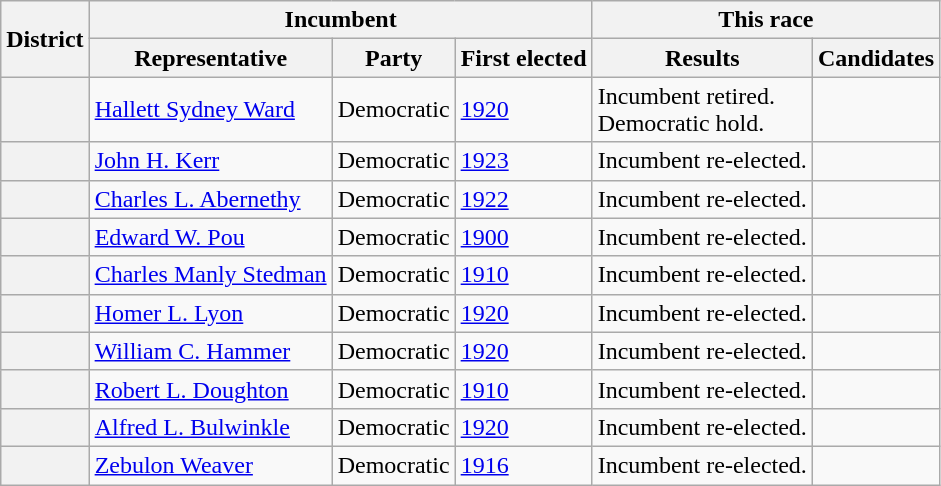<table class=wikitable>
<tr>
<th rowspan=2>District</th>
<th colspan=3>Incumbent</th>
<th colspan=2>This race</th>
</tr>
<tr>
<th>Representative</th>
<th>Party</th>
<th>First elected</th>
<th>Results</th>
<th>Candidates</th>
</tr>
<tr>
<th></th>
<td><a href='#'>Hallett Sydney Ward</a></td>
<td>Democratic</td>
<td><a href='#'>1920</a></td>
<td>Incumbent retired.<br>Democratic hold.</td>
<td nowrap></td>
</tr>
<tr>
<th></th>
<td><a href='#'>John H. Kerr</a></td>
<td>Democratic</td>
<td><a href='#'>1923 </a></td>
<td>Incumbent re-elected.</td>
<td nowrap></td>
</tr>
<tr>
<th></th>
<td><a href='#'>Charles L. Abernethy</a></td>
<td>Democratic</td>
<td><a href='#'>1922</a></td>
<td>Incumbent re-elected.</td>
<td nowrap></td>
</tr>
<tr>
<th></th>
<td><a href='#'>Edward W. Pou</a></td>
<td>Democratic</td>
<td><a href='#'>1900</a></td>
<td>Incumbent re-elected.</td>
<td nowrap></td>
</tr>
<tr>
<th></th>
<td><a href='#'>Charles Manly Stedman</a></td>
<td>Democratic</td>
<td><a href='#'>1910</a></td>
<td>Incumbent re-elected.</td>
<td nowrap></td>
</tr>
<tr>
<th></th>
<td><a href='#'>Homer L. Lyon</a></td>
<td>Democratic</td>
<td><a href='#'>1920</a></td>
<td>Incumbent re-elected.</td>
<td nowrap></td>
</tr>
<tr>
<th></th>
<td><a href='#'>William C. Hammer</a></td>
<td>Democratic</td>
<td><a href='#'>1920</a></td>
<td>Incumbent re-elected.</td>
<td nowrap></td>
</tr>
<tr>
<th></th>
<td><a href='#'>Robert L. Doughton</a></td>
<td>Democratic</td>
<td><a href='#'>1910</a></td>
<td>Incumbent re-elected.</td>
<td nowrap></td>
</tr>
<tr>
<th></th>
<td><a href='#'>Alfred L. Bulwinkle</a></td>
<td>Democratic</td>
<td><a href='#'>1920</a></td>
<td>Incumbent re-elected.</td>
<td nowrap></td>
</tr>
<tr>
<th></th>
<td><a href='#'>Zebulon Weaver</a></td>
<td>Democratic</td>
<td><a href='#'>1916</a></td>
<td>Incumbent re-elected.</td>
<td nowrap></td>
</tr>
</table>
